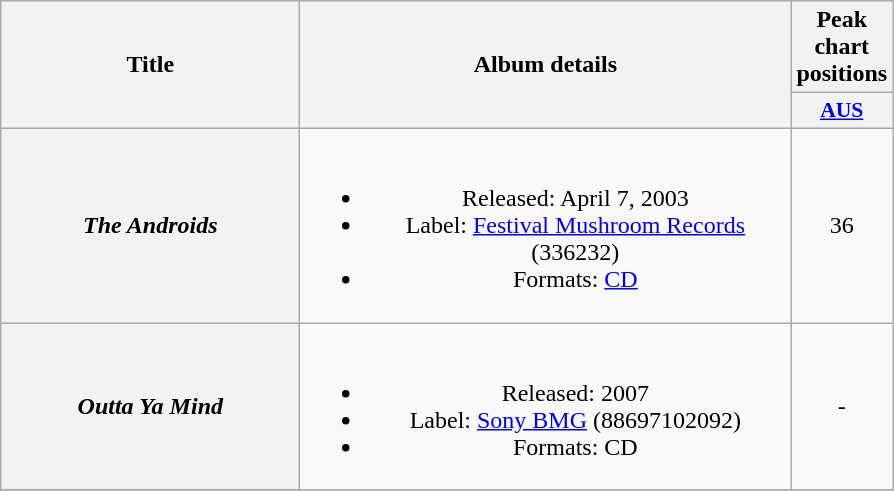<table class="wikitable plainrowheaders" style="text-align:center;" border="1">
<tr>
<th scope="col" rowspan="2" style="width:12em;">Title</th>
<th scope="col" rowspan="2" style="width:20em;">Album details</th>
<th scope="col" colspan="1">Peak chart positions</th>
</tr>
<tr>
<th scope="col" style="width:3em;font-size:90%;"><a href='#'>AUS</a><br></th>
</tr>
<tr>
<th scope="row"><em>The Androids</em></th>
<td><br><ul><li>Released: April 7, 2003</li><li>Label: <a href='#'>Festival Mushroom Records</a> (336232)</li><li>Formats: <a href='#'>CD</a></li></ul></td>
<td>36</td>
</tr>
<tr>
<th scope="row"><em>Outta Ya Mind</em></th>
<td><br><ul><li>Released: 2007</li><li>Label: <a href='#'>Sony BMG</a> (88697102092)</li><li>Formats: CD</li></ul></td>
<td>-</td>
</tr>
<tr>
</tr>
</table>
